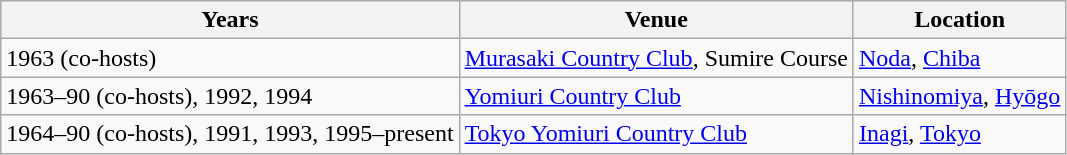<table class=wikitable>
<tr>
<th>Years</th>
<th>Venue</th>
<th>Location</th>
</tr>
<tr>
<td>1963 (co-hosts)</td>
<td><a href='#'>Murasaki Country Club</a>, Sumire Course</td>
<td><a href='#'>Noda</a>, <a href='#'>Chiba</a></td>
</tr>
<tr>
<td>1963–90 (co-hosts), 1992, 1994</td>
<td><a href='#'>Yomiuri Country Club</a></td>
<td><a href='#'>Nishinomiya</a>, <a href='#'>Hyōgo</a></td>
</tr>
<tr>
<td>1964–90 (co-hosts), 1991, 1993, 1995–present</td>
<td><a href='#'>Tokyo Yomiuri Country Club</a></td>
<td><a href='#'>Inagi</a>, <a href='#'>Tokyo</a></td>
</tr>
</table>
